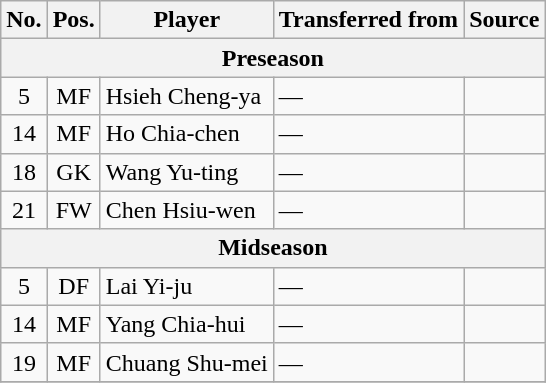<table class="wikitable plainrowheaders sortable">
<tr>
<th>No.</th>
<th>Pos.</th>
<th>Player</th>
<th>Transferred from</th>
<th>Source</th>
</tr>
<tr>
<th colspan=5>Preseason</th>
</tr>
<tr>
<td align=center>5</td>
<td align=center>MF</td>
<td>Hsieh Cheng-ya</td>
<td>—</td>
<td></td>
</tr>
<tr>
<td align=center>14</td>
<td align=center>MF</td>
<td>Ho Chia-chen</td>
<td>—</td>
<td></td>
</tr>
<tr>
<td align=center>18</td>
<td align=center>GK</td>
<td>Wang Yu-ting</td>
<td>—</td>
<td></td>
</tr>
<tr>
<td align=center>21</td>
<td align=center>FW</td>
<td>Chen Hsiu-wen</td>
<td>—</td>
<td></td>
</tr>
<tr>
<th colspan=5>Midseason</th>
</tr>
<tr>
<td align=center>5</td>
<td align=center>DF</td>
<td>Lai Yi-ju</td>
<td>—</td>
<td></td>
</tr>
<tr>
<td align=center>14</td>
<td align=center>MF</td>
<td>Yang Chia-hui</td>
<td>—</td>
<td></td>
</tr>
<tr>
<td align=center>19</td>
<td align=center>MF</td>
<td>Chuang Shu-mei</td>
<td>—</td>
<td></td>
</tr>
<tr>
</tr>
</table>
